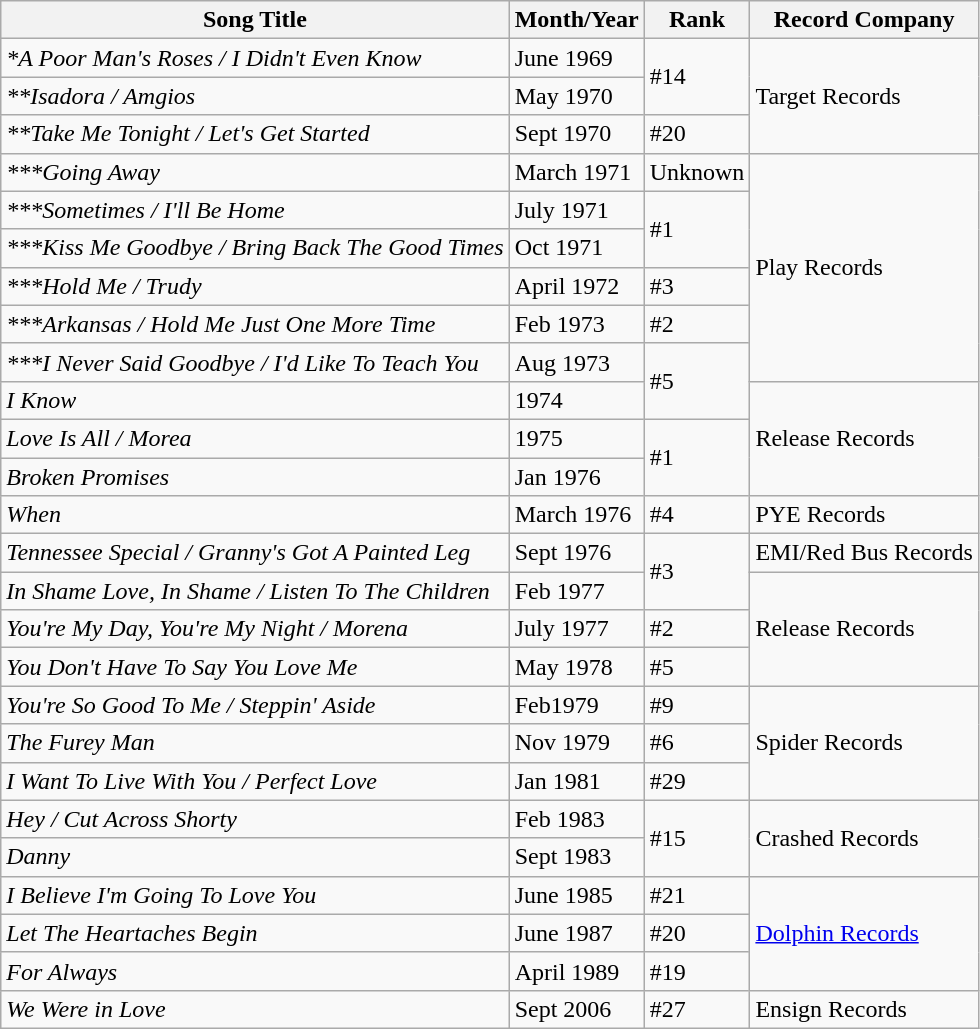<table class="wikitable">
<tr>
<th>Song Title</th>
<th>Month/Year</th>
<th>Rank</th>
<th>Record Company</th>
</tr>
<tr>
<td><em>*A Poor Man's Roses / I Didn't Even Know</em></td>
<td>June 1969</td>
<td rowspan="2">#14</td>
<td rowspan="3">Target Records</td>
</tr>
<tr>
<td><em>**Isadora / Amgios</em></td>
<td>May 1970</td>
</tr>
<tr>
<td><em>**Take Me Tonight / Let's Get Started</em></td>
<td>Sept 1970</td>
<td>#20</td>
</tr>
<tr>
<td><em>***Going Away</em></td>
<td>March 1971</td>
<td>Unknown</td>
<td rowspan="6">Play Records</td>
</tr>
<tr>
<td><em>***Sometimes / I'll Be Home</em></td>
<td>July 1971</td>
<td rowspan="2">#1</td>
</tr>
<tr>
<td><em>***Kiss Me Goodbye / Bring Back The Good Times</em></td>
<td>Oct 1971</td>
</tr>
<tr>
<td><em>***Hold Me / Trudy</em></td>
<td>April 1972</td>
<td>#3</td>
</tr>
<tr>
<td><em>***Arkansas / Hold Me Just One More Time</em></td>
<td>Feb 1973</td>
<td>#2</td>
</tr>
<tr>
<td><em>***I Never Said Goodbye / I'd Like To Teach You</em></td>
<td>Aug 1973</td>
<td rowspan="2">#5</td>
</tr>
<tr>
<td><em>I Know</em></td>
<td>1974</td>
<td rowspan="3">Release Records</td>
</tr>
<tr>
<td><em>Love Is All / Morea</em></td>
<td>1975</td>
<td rowspan="2">#1</td>
</tr>
<tr>
<td><em>Broken Promises</em></td>
<td>Jan 1976</td>
</tr>
<tr>
<td><em>When</em></td>
<td>March 1976</td>
<td>#4</td>
<td>PYE Records</td>
</tr>
<tr>
<td><em>Tennessee Special / Granny's Got A Painted Leg</em></td>
<td>Sept 1976</td>
<td rowspan="2">#3</td>
<td>EMI/Red Bus Records</td>
</tr>
<tr>
<td><em>In Shame Love, In Shame / Listen To The Children</em></td>
<td>Feb 1977</td>
<td rowspan="3">Release Records</td>
</tr>
<tr>
<td><em>You're My Day, You're My Night / Morena</em></td>
<td>July 1977</td>
<td>#2</td>
</tr>
<tr>
<td><em>You Don't Have To Say You Love Me</em></td>
<td>May 1978</td>
<td>#5</td>
</tr>
<tr>
<td><em>You're So Good To Me / Steppin' Aside</em></td>
<td>Feb1979</td>
<td>#9</td>
<td rowspan="3">Spider Records</td>
</tr>
<tr>
<td><em>The Furey Man</em></td>
<td>Nov 1979</td>
<td>#6</td>
</tr>
<tr>
<td><em>I Want To Live With You / Perfect Love</em></td>
<td>Jan 1981</td>
<td>#29</td>
</tr>
<tr>
<td><em>Hey / Cut Across Shorty</em></td>
<td>Feb 1983</td>
<td rowspan="2">#15</td>
<td rowspan="2">Crashed Records</td>
</tr>
<tr>
<td><em>Danny</em></td>
<td>Sept 1983</td>
</tr>
<tr>
<td><em>I Believe I'm Going To Love You</em></td>
<td>June 1985</td>
<td>#21</td>
<td rowspan="3"><a href='#'>Dolphin Records</a></td>
</tr>
<tr>
<td><em>Let The Heartaches Begin</em></td>
<td>June 1987</td>
<td>#20</td>
</tr>
<tr>
<td><em>For Always</em></td>
<td>April 1989</td>
<td>#19</td>
</tr>
<tr>
<td><em>We Were in Love</em></td>
<td>Sept 2006</td>
<td>#27</td>
<td>Ensign Records</td>
</tr>
</table>
